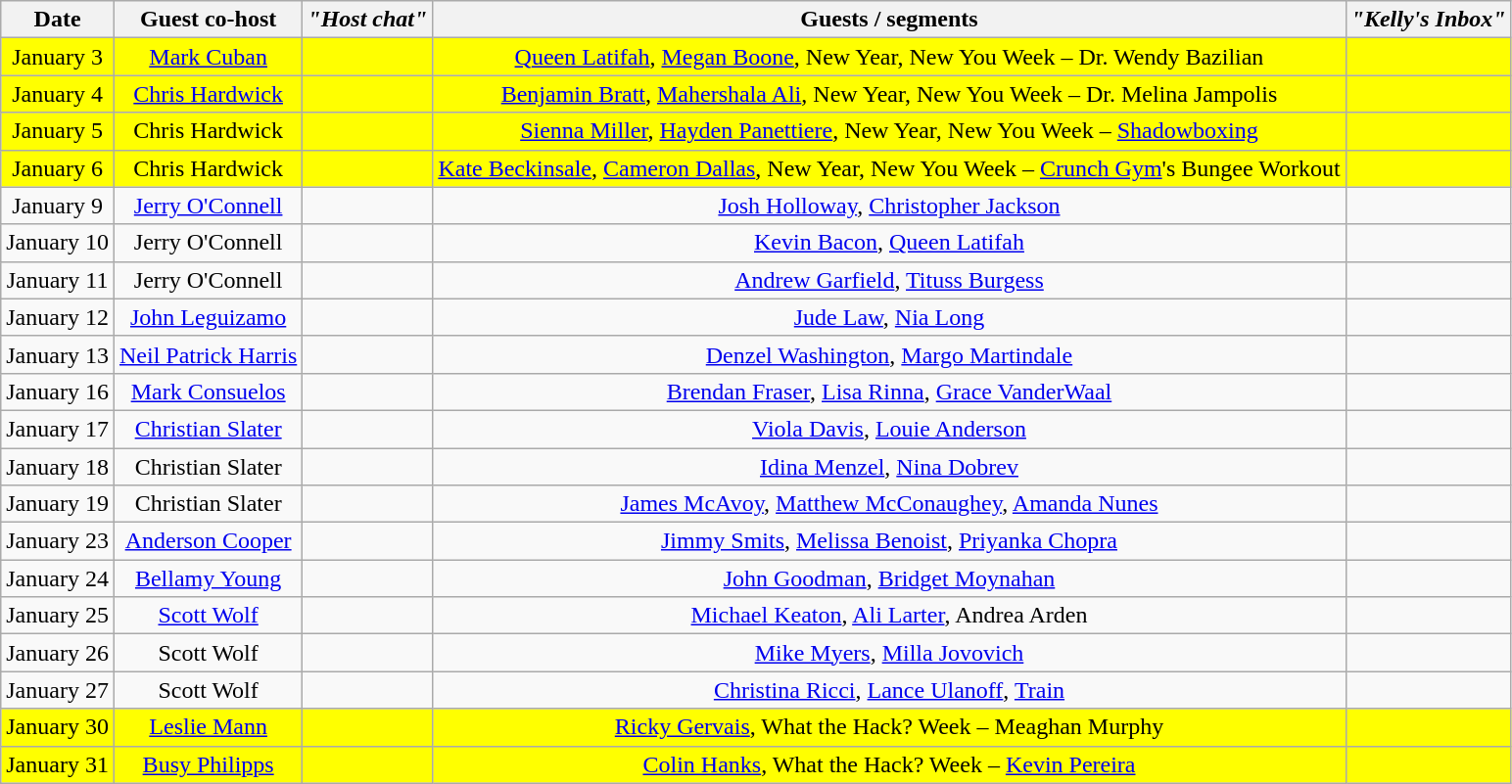<table class="wikitable sortable" style="text-align:center;">
<tr>
<th>Date</th>
<th>Guest co-host</th>
<th><em>"Host chat"</em></th>
<th>Guests / segments</th>
<th><em>"Kelly's Inbox"</em></th>
</tr>
<tr style="background:yellow;">
<td>January 3</td>
<td><a href='#'>Mark Cuban</a></td>
<td></td>
<td><a href='#'>Queen Latifah</a>, <a href='#'>Megan Boone</a>, New Year, New You Week – Dr. Wendy Bazilian</td>
<td></td>
</tr>
<tr style="background:yellow;">
<td>January 4</td>
<td><a href='#'>Chris Hardwick</a></td>
<td></td>
<td><a href='#'>Benjamin Bratt</a>, <a href='#'>Mahershala Ali</a>, New Year, New You Week – Dr. Melina Jampolis</td>
<td></td>
</tr>
<tr style="background:yellow;">
<td>January 5</td>
<td>Chris Hardwick</td>
<td></td>
<td><a href='#'>Sienna Miller</a>, <a href='#'>Hayden Panettiere</a>, New Year, New You Week – <a href='#'>Shadowboxing</a></td>
<td></td>
</tr>
<tr style="background:yellow;">
<td>January 6</td>
<td>Chris Hardwick</td>
<td></td>
<td><a href='#'>Kate Beckinsale</a>, <a href='#'>Cameron Dallas</a>, New Year, New You Week – <a href='#'>Crunch Gym</a>'s Bungee Workout</td>
<td></td>
</tr>
<tr>
<td>January 9</td>
<td><a href='#'>Jerry O'Connell</a></td>
<td></td>
<td><a href='#'>Josh Holloway</a>, <a href='#'>Christopher Jackson</a></td>
<td></td>
</tr>
<tr>
<td>January 10</td>
<td>Jerry O'Connell</td>
<td></td>
<td><a href='#'>Kevin Bacon</a>, <a href='#'>Queen Latifah</a></td>
<td></td>
</tr>
<tr>
<td>January 11</td>
<td>Jerry O'Connell</td>
<td></td>
<td><a href='#'>Andrew Garfield</a>, <a href='#'>Tituss Burgess</a></td>
<td></td>
</tr>
<tr>
<td>January 12</td>
<td><a href='#'>John Leguizamo</a></td>
<td></td>
<td><a href='#'>Jude Law</a>, <a href='#'>Nia Long</a></td>
<td></td>
</tr>
<tr>
<td>January 13</td>
<td><a href='#'>Neil Patrick Harris</a></td>
<td></td>
<td><a href='#'>Denzel Washington</a>, <a href='#'>Margo Martindale</a></td>
<td></td>
</tr>
<tr>
<td>January 16</td>
<td><a href='#'>Mark Consuelos</a></td>
<td></td>
<td><a href='#'>Brendan Fraser</a>, <a href='#'>Lisa Rinna</a>, <a href='#'>Grace VanderWaal</a></td>
<td></td>
</tr>
<tr>
<td>January 17</td>
<td><a href='#'>Christian Slater</a></td>
<td></td>
<td><a href='#'>Viola Davis</a>, <a href='#'>Louie Anderson</a></td>
<td></td>
</tr>
<tr>
<td>January 18</td>
<td>Christian Slater</td>
<td></td>
<td><a href='#'>Idina Menzel</a>, <a href='#'>Nina Dobrev</a></td>
<td></td>
</tr>
<tr>
<td>January 19</td>
<td>Christian Slater</td>
<td></td>
<td><a href='#'>James McAvoy</a>, <a href='#'>Matthew McConaughey</a>, <a href='#'>Amanda Nunes</a></td>
<td></td>
</tr>
<tr>
<td>January 23</td>
<td><a href='#'>Anderson Cooper</a></td>
<td></td>
<td><a href='#'>Jimmy Smits</a>, <a href='#'>Melissa Benoist</a>, <a href='#'>Priyanka Chopra</a></td>
<td></td>
</tr>
<tr>
<td>January 24</td>
<td><a href='#'>Bellamy Young</a></td>
<td></td>
<td><a href='#'>John Goodman</a>, <a href='#'>Bridget Moynahan</a></td>
<td></td>
</tr>
<tr>
<td>January 25</td>
<td><a href='#'>Scott Wolf</a></td>
<td></td>
<td><a href='#'>Michael Keaton</a>, <a href='#'>Ali Larter</a>, Andrea Arden</td>
<td></td>
</tr>
<tr>
<td>January 26</td>
<td>Scott Wolf</td>
<td></td>
<td><a href='#'>Mike Myers</a>, <a href='#'>Milla Jovovich</a></td>
<td></td>
</tr>
<tr>
<td>January 27</td>
<td>Scott Wolf</td>
<td></td>
<td><a href='#'>Christina Ricci</a>, <a href='#'>Lance Ulanoff</a>, <a href='#'>Train</a></td>
<td></td>
</tr>
<tr style="background:yellow;">
<td>January 30</td>
<td><a href='#'>Leslie Mann</a></td>
<td></td>
<td><a href='#'>Ricky Gervais</a>, What the Hack? Week – Meaghan Murphy</td>
<td></td>
</tr>
<tr style="background:yellow;">
<td>January 31</td>
<td><a href='#'>Busy Philipps</a></td>
<td></td>
<td><a href='#'>Colin Hanks</a>, What the Hack? Week – <a href='#'>Kevin Pereira</a></td>
<td></td>
</tr>
</table>
